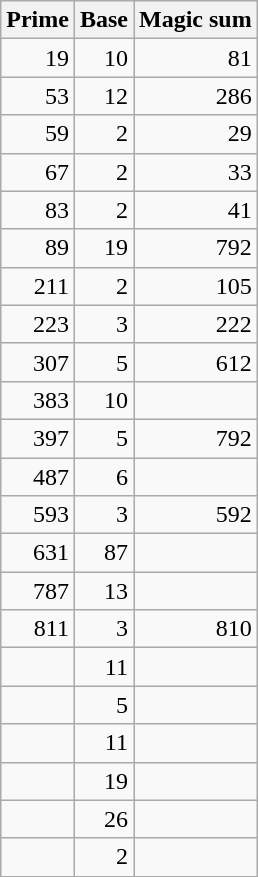<table class="wikitable floatright" style="text-align: right;">
<tr>
<th>Prime</th>
<th>Base</th>
<th>Magic sum</th>
</tr>
<tr>
<td>19</td>
<td>10</td>
<td>81</td>
</tr>
<tr>
<td>53</td>
<td>12</td>
<td>286</td>
</tr>
<tr>
<td>59</td>
<td>2</td>
<td>29</td>
</tr>
<tr>
<td>67</td>
<td>2</td>
<td>33</td>
</tr>
<tr>
<td>83</td>
<td>2</td>
<td>41</td>
</tr>
<tr>
<td>89</td>
<td>19</td>
<td>792</td>
</tr>
<tr>
<td>211</td>
<td>2</td>
<td>105</td>
</tr>
<tr>
<td>223</td>
<td>3</td>
<td>222</td>
</tr>
<tr>
<td>307</td>
<td>5</td>
<td>612</td>
</tr>
<tr>
<td>383</td>
<td>10</td>
<td></td>
</tr>
<tr>
<td>397</td>
<td>5</td>
<td>792</td>
</tr>
<tr>
<td>487</td>
<td>6</td>
<td></td>
</tr>
<tr>
<td>593</td>
<td>3</td>
<td>592</td>
</tr>
<tr>
<td>631</td>
<td>87</td>
<td></td>
</tr>
<tr>
<td>787</td>
<td>13</td>
<td></td>
</tr>
<tr>
<td>811</td>
<td>3</td>
<td>810</td>
</tr>
<tr>
<td></td>
<td>11</td>
<td></td>
</tr>
<tr>
<td></td>
<td>5</td>
<td></td>
</tr>
<tr>
<td></td>
<td>11</td>
<td></td>
</tr>
<tr>
<td></td>
<td>19</td>
<td></td>
</tr>
<tr>
<td></td>
<td>26</td>
<td></td>
</tr>
<tr>
<td></td>
<td>2</td>
<td></td>
</tr>
</table>
